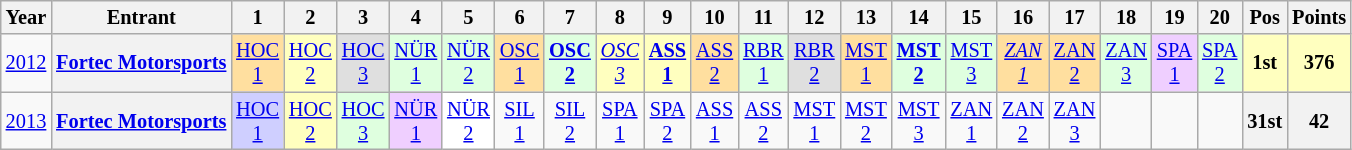<table class="wikitable" style="text-align:center; font-size:85%">
<tr>
<th>Year</th>
<th>Entrant</th>
<th>1</th>
<th>2</th>
<th>3</th>
<th>4</th>
<th>5</th>
<th>6</th>
<th>7</th>
<th>8</th>
<th>9</th>
<th>10</th>
<th>11</th>
<th>12</th>
<th>13</th>
<th>14</th>
<th>15</th>
<th>16</th>
<th>17</th>
<th>18</th>
<th>19</th>
<th>20</th>
<th>Pos</th>
<th>Points</th>
</tr>
<tr>
<td><a href='#'>2012</a></td>
<th nowrap><a href='#'>Fortec Motorsports</a></th>
<td style="background:#FFDF9F;"><a href='#'>HOC<br>1</a><br></td>
<td style="background:#FFFFBF;"><a href='#'>HOC<br>2</a><br></td>
<td style="background:#DFDFDF;"><a href='#'>HOC<br>3</a><br></td>
<td style="background:#DFFFDF;"><a href='#'>NÜR<br>1</a><br></td>
<td style="background:#DFFFDF;"><a href='#'>NÜR<br>2</a><br></td>
<td style="background:#FFDF9F;"><a href='#'>OSC<br>1</a><br></td>
<td style="background:#DFFFDF;"><strong><a href='#'>OSC<br>2</a></strong><br></td>
<td style="background:#FFFFBF;"><em><a href='#'>OSC<br>3</a></em><br></td>
<td style="background:#FFFFBF;"><strong><a href='#'>ASS<br>1</a></strong><br></td>
<td style="background:#FFDF9F;"><a href='#'>ASS<br>2</a><br></td>
<td style="background:#DFFFDF;"><a href='#'>RBR<br>1</a><br></td>
<td style="background:#DFDFDF;"><a href='#'>RBR<br>2</a><br></td>
<td style="background:#FFDF9F;"><a href='#'>MST<br>1</a><br></td>
<td style="background:#DFFFDF;"><strong><a href='#'>MST<br>2</a></strong><br></td>
<td style="background:#DFFFDF;"><a href='#'>MST<br>3</a><br></td>
<td style="background:#FFDF9F;"><em><a href='#'>ZAN<br>1</a></em><br></td>
<td style="background:#FFDF9F;"><a href='#'>ZAN<br>2</a><br></td>
<td style="background:#DFFFDF;"><a href='#'>ZAN<br>3</a><br></td>
<td style="background:#EFCFFF;"><a href='#'>SPA<br>1</a><br></td>
<td style="background:#DFFFDF;"><a href='#'>SPA<br>2</a><br></td>
<th style="background:#FFFFBF;">1st</th>
<th style="background:#FFFFBF;">376</th>
</tr>
<tr>
<td><a href='#'>2013</a></td>
<th><a href='#'>Fortec Motorsports</a></th>
<td style="background:#cfcfff;"><a href='#'>HOC<br>1</a><br></td>
<td style="background:#ffffbf;"><a href='#'>HOC<br>2</a><br></td>
<td style="background:#dfffdf;"><a href='#'>HOC<br>3</a><br></td>
<td style="background:#efcfff;"><a href='#'>NÜR<br>1</a><br></td>
<td style="background:#ffffff;"><a href='#'>NÜR<br>2</a><br></td>
<td><a href='#'>SIL<br>1</a></td>
<td><a href='#'>SIL<br>2</a></td>
<td><a href='#'>SPA<br>1</a></td>
<td><a href='#'>SPA<br>2</a></td>
<td><a href='#'>ASS<br>1</a></td>
<td><a href='#'>ASS<br>2</a></td>
<td><a href='#'>MST<br>1</a></td>
<td><a href='#'>MST<br>2</a></td>
<td><a href='#'>MST<br>3</a></td>
<td><a href='#'>ZAN<br>1</a></td>
<td><a href='#'>ZAN<br>2</a></td>
<td><a href='#'>ZAN<br>3</a></td>
<td></td>
<td></td>
<td></td>
<th>31st</th>
<th>42</th>
</tr>
</table>
